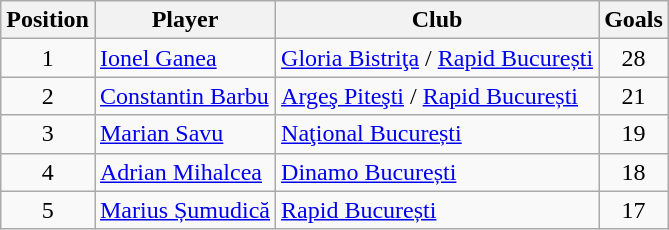<table class="wikitable">
<tr>
<th style="width:28px">Position</th>
<th>Player</th>
<th>Club</th>
<th>Goals</th>
</tr>
<tr>
<td rowspan="1" align="center">1</td>
<td><a href='#'>Ionel Ganea</a></td>
<td><a href='#'>Gloria Bistriţa</a> / <a href='#'>Rapid București</a></td>
<td align="center">28</td>
</tr>
<tr>
<td rowspan="1" align="center">2</td>
<td><a href='#'>Constantin Barbu</a></td>
<td><a href='#'>Argeş Piteşti</a> / <a href='#'>Rapid București</a></td>
<td align="center">21</td>
</tr>
<tr>
<td rowspan="1" align="center">3</td>
<td><a href='#'>Marian Savu</a></td>
<td><a href='#'>Naţional București</a></td>
<td align="center">19</td>
</tr>
<tr>
<td rowspan="1" align="center">4</td>
<td><a href='#'>Adrian Mihalcea</a></td>
<td><a href='#'>Dinamo București</a></td>
<td align="center">18</td>
</tr>
<tr>
<td rowspan="1" align="center">5</td>
<td><a href='#'>Marius Șumudică</a></td>
<td><a href='#'>Rapid București</a></td>
<td align="center">17</td>
</tr>
</table>
